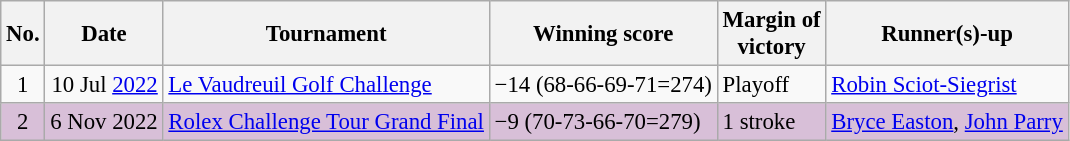<table class="wikitable" style="font-size:95%;">
<tr>
<th>No.</th>
<th>Date</th>
<th>Tournament</th>
<th>Winning score</th>
<th>Margin of<br>victory</th>
<th>Runner(s)-up</th>
</tr>
<tr>
<td align=center>1</td>
<td align=right>10 Jul <a href='#'>2022</a></td>
<td><a href='#'>Le Vaudreuil Golf Challenge</a></td>
<td>−14 (68-66-69-71=274)</td>
<td>Playoff</td>
<td> <a href='#'>Robin Sciot-Siegrist</a></td>
</tr>
<tr style="background:thistle;">
<td align=center>2</td>
<td align=right>6 Nov 2022</td>
<td><a href='#'>Rolex Challenge Tour Grand Final</a></td>
<td>−9 (70-73-66-70=279)</td>
<td>1 stroke</td>
<td> <a href='#'>Bryce Easton</a>,  <a href='#'>John Parry</a></td>
</tr>
</table>
